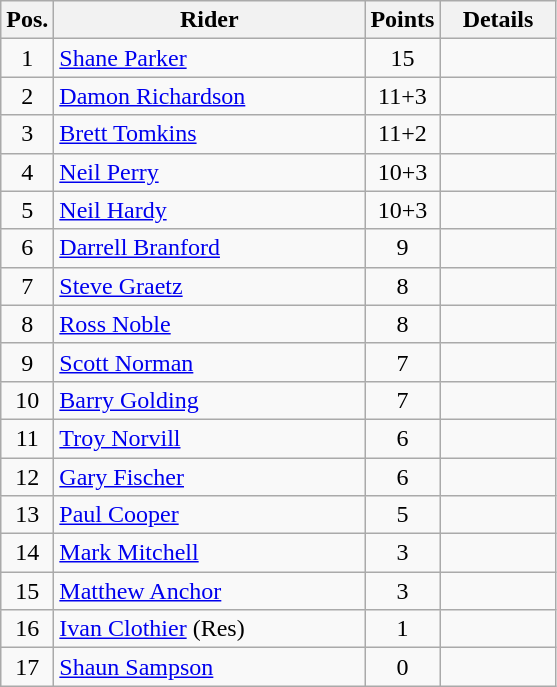<table class=wikitable>
<tr>
<th width=25px>Pos.</th>
<th width=200px>Rider</th>
<th width=40px>Points</th>
<th width=70px>Details</th>
</tr>
<tr align=center >
<td>1</td>
<td align=left><a href='#'>Shane Parker</a></td>
<td>15</td>
<td></td>
</tr>
<tr align=center >
<td>2</td>
<td align=left><a href='#'>Damon Richardson</a></td>
<td>11+3</td>
<td></td>
</tr>
<tr align=center>
<td>3</td>
<td align=left><a href='#'>Brett Tomkins</a></td>
<td>11+2</td>
<td></td>
</tr>
<tr align=center>
<td>4</td>
<td align=left><a href='#'>Neil Perry</a></td>
<td>10+3</td>
<td></td>
</tr>
<tr align=center>
<td>5</td>
<td align=left><a href='#'>Neil Hardy</a></td>
<td>10+3</td>
<td></td>
</tr>
<tr align=center>
<td>6</td>
<td align=left><a href='#'>Darrell Branford</a></td>
<td>9</td>
<td></td>
</tr>
<tr align=center>
<td>7</td>
<td align=left><a href='#'>Steve Graetz</a></td>
<td>8</td>
<td></td>
</tr>
<tr align=center>
<td>8</td>
<td align=left><a href='#'>Ross Noble</a></td>
<td>8</td>
<td></td>
</tr>
<tr align=center>
<td>9</td>
<td align=left><a href='#'>Scott Norman</a></td>
<td>7</td>
<td></td>
</tr>
<tr align=center>
<td>10</td>
<td align=left><a href='#'>Barry Golding</a></td>
<td>7</td>
<td></td>
</tr>
<tr align=center>
<td>11</td>
<td align=left><a href='#'>Troy Norvill</a></td>
<td>6</td>
<td></td>
</tr>
<tr align=center>
<td>12</td>
<td align=left><a href='#'>Gary Fischer</a></td>
<td>6</td>
<td></td>
</tr>
<tr align=center>
<td>13</td>
<td align=left><a href='#'>Paul Cooper</a></td>
<td>5</td>
<td></td>
</tr>
<tr align=center>
<td>14</td>
<td align=left><a href='#'>Mark Mitchell</a></td>
<td>3</td>
<td></td>
</tr>
<tr align=center>
<td>15</td>
<td align=left><a href='#'>Matthew Anchor</a></td>
<td>3</td>
<td></td>
</tr>
<tr align=center>
<td>16</td>
<td align=left><a href='#'>Ivan Clothier</a> (Res)</td>
<td>1</td>
<td></td>
</tr>
<tr align=center>
<td>17</td>
<td align=left><a href='#'>Shaun Sampson</a></td>
<td>0</td>
<td></td>
</tr>
</table>
